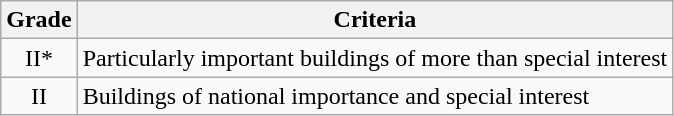<table class="wikitable">
<tr>
<th>Grade</th>
<th>Criteria</th>
</tr>
<tr>
<td align="center" >II*</td>
<td>Particularly important buildings of more than special interest</td>
</tr>
<tr>
<td align="center" >II</td>
<td>Buildings of national importance and special interest</td>
</tr>
</table>
